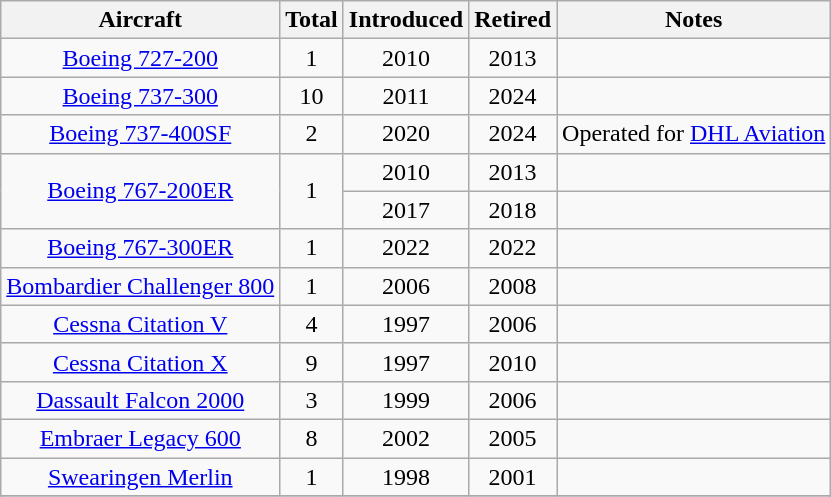<table class="wikitable" style="text-align:center;">
<tr>
<th>Aircraft</th>
<th>Total</th>
<th>Introduced</th>
<th>Retired</th>
<th>Notes</th>
</tr>
<tr>
<td><a href='#'>Boeing 727-200</a></td>
<td>1</td>
<td>2010</td>
<td>2013</td>
<td></td>
</tr>
<tr>
<td><a href='#'>Boeing 737-300</a></td>
<td>10</td>
<td>2011</td>
<td>2024</td>
<td></td>
</tr>
<tr>
<td><a href='#'>Boeing 737-400SF</a></td>
<td>2</td>
<td>2020</td>
<td>2024</td>
<td>Operated for <a href='#'>DHL Aviation</a></td>
</tr>
<tr>
<td rowspan=2><a href='#'>Boeing 767-200ER</a></td>
<td rowspan=2>1</td>
<td>2010</td>
<td>2013</td>
<td></td>
</tr>
<tr>
<td>2017</td>
<td>2018</td>
<td></td>
</tr>
<tr>
<td><a href='#'>Boeing 767-300ER</a></td>
<td>1</td>
<td>2022</td>
<td>2022</td>
<td></td>
</tr>
<tr>
<td><a href='#'>Bombardier Challenger 800</a></td>
<td>1</td>
<td>2006</td>
<td>2008</td>
<td></td>
</tr>
<tr>
<td><a href='#'>Cessna Citation V</a></td>
<td>4</td>
<td>1997</td>
<td>2006</td>
<td></td>
</tr>
<tr>
<td><a href='#'>Cessna Citation X</a></td>
<td>9</td>
<td>1997</td>
<td>2010</td>
<td></td>
</tr>
<tr>
<td><a href='#'>Dassault Falcon 2000</a></td>
<td>3</td>
<td>1999</td>
<td>2006</td>
<td></td>
</tr>
<tr>
<td><a href='#'>Embraer Legacy 600</a></td>
<td>8</td>
<td>2002</td>
<td>2005</td>
<td></td>
</tr>
<tr>
<td><a href='#'>Swearingen Merlin</a></td>
<td>1</td>
<td>1998</td>
<td>2001</td>
<td></td>
</tr>
<tr>
</tr>
</table>
